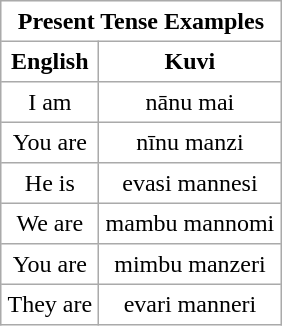<table border="1" cellpadding="4" cellspacing="0" style="border:1px solid #aaa; border-collapse:collapse; text-align: center;">
<tr>
<th colspan="2"><strong>Present Tense Examples</strong></th>
</tr>
<tr>
<th>English</th>
<th>Kuvi</th>
</tr>
<tr>
<td>I am</td>
<td>nānu mai</td>
</tr>
<tr style="width:50px">
<td>You are</td>
<td>nīnu manzi</td>
</tr>
<tr style="width:50px">
<td>He is</td>
<td>evasi mannesi</td>
</tr>
<tr style="width:50px">
<td>We are</td>
<td>mambu mannomi</td>
</tr>
<tr>
<td>You are</td>
<td>mimbu manzeri</td>
</tr>
<tr>
<td>They are</td>
<td>evari manneri</td>
</tr>
</table>
